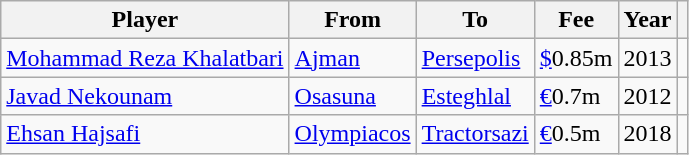<table class="wikitable sortable" style=";">
<tr>
<th>Player</th>
<th>From</th>
<th>To</th>
<th>Fee</th>
<th>Year</th>
<th></th>
</tr>
<tr>
<td><a href='#'>Mohammad Reza Khalatbari</a></td>
<td> <a href='#'>Ajman</a></td>
<td><a href='#'>Persepolis</a></td>
<td><a href='#'>$</a>0.85m</td>
<td>2013</td>
<td></td>
</tr>
<tr>
<td><a href='#'>Javad Nekounam</a></td>
<td> <a href='#'>Osasuna</a></td>
<td><a href='#'>Esteghlal</a></td>
<td><a href='#'>€</a>0.7m</td>
<td>2012</td>
<td></td>
</tr>
<tr>
<td><a href='#'>Ehsan Hajsafi</a></td>
<td> <a href='#'>Olympiacos</a></td>
<td><a href='#'>Tractorsazi</a></td>
<td><a href='#'>€</a>0.5m</td>
<td>2018</td>
<td></td>
</tr>
</table>
